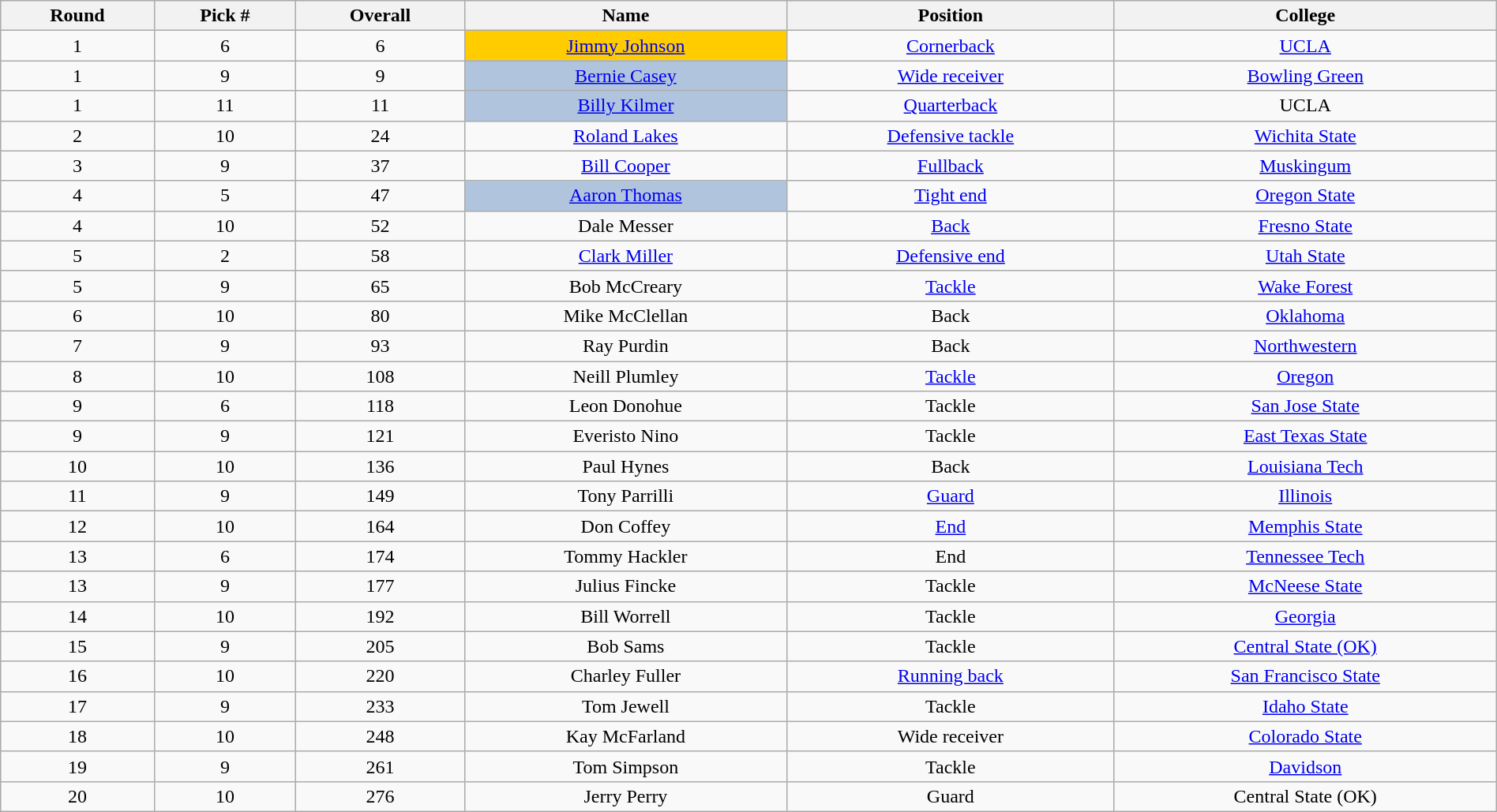<table class="wikitable sortable sortable" style="width: 100%; text-align:center">
<tr>
<th>Round</th>
<th>Pick #</th>
<th>Overall</th>
<th>Name</th>
<th>Position</th>
<th>College</th>
</tr>
<tr>
<td>1</td>
<td>6</td>
<td>6</td>
<td bgcolor=#FFCC00><a href='#'>Jimmy Johnson</a></td>
<td><a href='#'>Cornerback</a></td>
<td><a href='#'>UCLA</a></td>
</tr>
<tr>
<td>1</td>
<td>9</td>
<td>9</td>
<td bgcolor=lightsteelblue><a href='#'>Bernie Casey</a></td>
<td><a href='#'>Wide receiver</a></td>
<td><a href='#'>Bowling Green</a></td>
</tr>
<tr>
<td>1</td>
<td>11</td>
<td>11</td>
<td bgcolor=lightsteelblue><a href='#'>Billy Kilmer</a></td>
<td><a href='#'>Quarterback</a></td>
<td>UCLA</td>
</tr>
<tr>
<td>2</td>
<td>10</td>
<td>24</td>
<td><a href='#'>Roland Lakes</a></td>
<td><a href='#'>Defensive tackle</a></td>
<td><a href='#'>Wichita State</a></td>
</tr>
<tr>
<td>3</td>
<td>9</td>
<td>37</td>
<td><a href='#'>Bill Cooper</a></td>
<td><a href='#'>Fullback</a></td>
<td><a href='#'>Muskingum</a></td>
</tr>
<tr>
<td>4</td>
<td>5</td>
<td>47</td>
<td bgcolor=lightsteelblue><a href='#'>Aaron Thomas</a></td>
<td><a href='#'>Tight end</a></td>
<td><a href='#'>Oregon State</a></td>
</tr>
<tr>
<td>4</td>
<td>10</td>
<td>52</td>
<td>Dale Messer</td>
<td><a href='#'>Back</a></td>
<td><a href='#'>Fresno State</a></td>
</tr>
<tr>
<td>5</td>
<td>2</td>
<td>58</td>
<td><a href='#'>Clark Miller</a></td>
<td><a href='#'>Defensive end</a></td>
<td><a href='#'>Utah State</a></td>
</tr>
<tr>
<td>5</td>
<td>9</td>
<td>65</td>
<td>Bob McCreary</td>
<td><a href='#'>Tackle</a></td>
<td><a href='#'>Wake Forest</a></td>
</tr>
<tr>
<td>6</td>
<td>10</td>
<td>80</td>
<td>Mike McClellan</td>
<td>Back</td>
<td><a href='#'>Oklahoma</a></td>
</tr>
<tr>
<td>7</td>
<td>9</td>
<td>93</td>
<td>Ray Purdin</td>
<td>Back</td>
<td><a href='#'>Northwestern</a></td>
</tr>
<tr>
<td>8</td>
<td>10</td>
<td>108</td>
<td>Neill Plumley</td>
<td><a href='#'>Tackle</a></td>
<td><a href='#'>Oregon</a></td>
</tr>
<tr>
<td>9</td>
<td>6</td>
<td>118</td>
<td>Leon Donohue</td>
<td>Tackle</td>
<td><a href='#'>San Jose State</a></td>
</tr>
<tr>
<td>9</td>
<td>9</td>
<td>121</td>
<td>Everisto Nino</td>
<td>Tackle</td>
<td><a href='#'>East Texas State</a></td>
</tr>
<tr>
<td>10</td>
<td>10</td>
<td>136</td>
<td>Paul Hynes</td>
<td>Back</td>
<td><a href='#'>Louisiana Tech</a></td>
</tr>
<tr>
<td>11</td>
<td>9</td>
<td>149</td>
<td>Tony Parrilli</td>
<td><a href='#'>Guard</a></td>
<td><a href='#'>Illinois</a></td>
</tr>
<tr>
<td>12</td>
<td>10</td>
<td>164</td>
<td>Don Coffey</td>
<td><a href='#'>End</a></td>
<td><a href='#'>Memphis State</a></td>
</tr>
<tr>
<td>13</td>
<td>6</td>
<td>174</td>
<td>Tommy Hackler</td>
<td>End</td>
<td><a href='#'>Tennessee Tech</a></td>
</tr>
<tr>
<td>13</td>
<td>9</td>
<td>177</td>
<td>Julius Fincke</td>
<td>Tackle</td>
<td><a href='#'>McNeese State</a></td>
</tr>
<tr>
<td>14</td>
<td>10</td>
<td>192</td>
<td>Bill Worrell</td>
<td>Tackle</td>
<td><a href='#'>Georgia</a></td>
</tr>
<tr>
<td>15</td>
<td>9</td>
<td>205</td>
<td>Bob Sams</td>
<td>Tackle</td>
<td><a href='#'>Central State (OK)</a></td>
</tr>
<tr>
<td>16</td>
<td>10</td>
<td>220</td>
<td>Charley Fuller</td>
<td><a href='#'>Running back</a></td>
<td><a href='#'>San Francisco State</a></td>
</tr>
<tr>
<td>17</td>
<td>9</td>
<td>233</td>
<td>Tom Jewell</td>
<td>Tackle</td>
<td><a href='#'>Idaho State</a></td>
</tr>
<tr>
<td>18</td>
<td>10</td>
<td>248</td>
<td>Kay McFarland</td>
<td>Wide receiver</td>
<td><a href='#'>Colorado State</a></td>
</tr>
<tr>
<td>19</td>
<td>9</td>
<td>261</td>
<td>Tom Simpson</td>
<td>Tackle</td>
<td><a href='#'>Davidson</a></td>
</tr>
<tr>
<td>20</td>
<td>10</td>
<td>276</td>
<td>Jerry Perry</td>
<td>Guard</td>
<td>Central State (OK)</td>
</tr>
</table>
